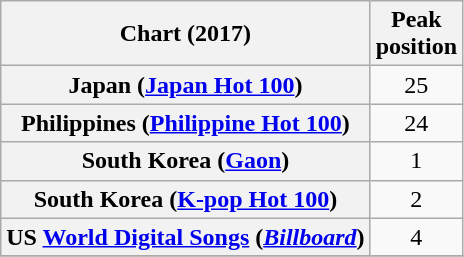<table class="wikitable plainrowheaders sortable" style="text-align:center">
<tr>
<th scope="col">Chart (2017)</th>
<th scope="col">Peak<br>position</th>
</tr>
<tr>
<th scope="row">Japan (<a href='#'>Japan Hot 100</a>)</th>
<td>25</td>
</tr>
<tr>
<th scope="row">Philippines (<a href='#'>Philippine Hot 100</a>)</th>
<td>24</td>
</tr>
<tr>
<th scope="row">South Korea (<a href='#'>Gaon</a>)</th>
<td>1</td>
</tr>
<tr>
<th scope="row">South Korea (<a href='#'>K-pop Hot 100</a>)</th>
<td>2</td>
</tr>
<tr>
<th scope="row">US <a href='#'>World Digital Songs</a> (<em><a href='#'>Billboard</a></em>)</th>
<td>4</td>
</tr>
<tr>
</tr>
</table>
